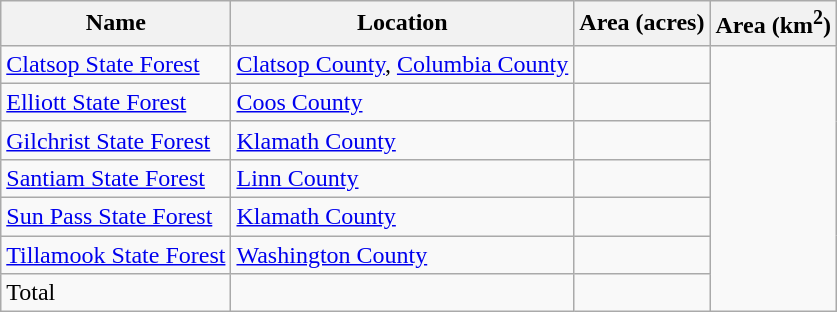<table class="wikitable sortable">
<tr>
<th>Name</th>
<th>Location</th>
<th>Area (acres)</th>
<th>Area (km<sup>2</sup>)</th>
</tr>
<tr>
<td><a href='#'>Clatsop State Forest</a></td>
<td><a href='#'>Clatsop County</a>, <a href='#'>Columbia County</a></td>
<td></td>
</tr>
<tr>
<td><a href='#'>Elliott State Forest</a></td>
<td><a href='#'>Coos County</a></td>
<td></td>
</tr>
<tr>
<td><a href='#'>Gilchrist State Forest</a></td>
<td><a href='#'>Klamath County</a></td>
<td></td>
</tr>
<tr>
<td><a href='#'>Santiam State Forest</a></td>
<td><a href='#'>Linn County</a></td>
<td></td>
</tr>
<tr>
<td><a href='#'>Sun Pass State Forest</a></td>
<td><a href='#'>Klamath County</a></td>
<td></td>
</tr>
<tr>
<td><a href='#'>Tillamook State Forest</a></td>
<td><a href='#'>Washington County</a></td>
<td></td>
</tr>
<tr>
<td>Total</td>
<td></td>
<td></td>
</tr>
</table>
